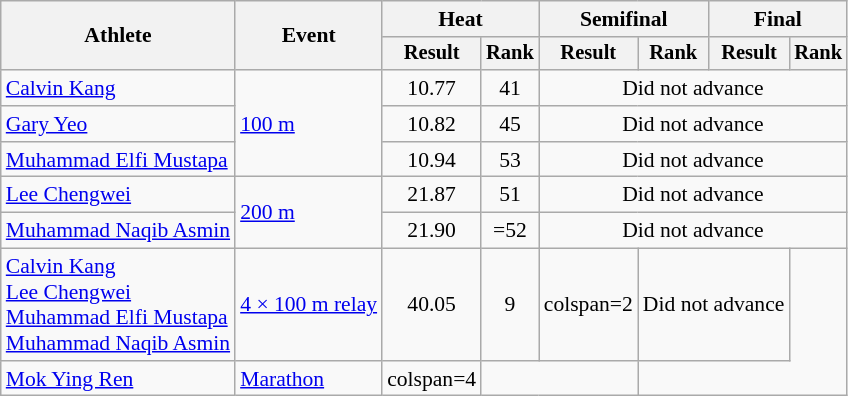<table class="wikitable" style="font-size:90%">
<tr>
<th rowspan="2">Athlete</th>
<th rowspan="2">Event</th>
<th colspan="2">Heat</th>
<th colspan="2">Semifinal</th>
<th colspan="2">Final</th>
</tr>
<tr style="font-size:95%">
<th>Result</th>
<th>Rank</th>
<th>Result</th>
<th>Rank</th>
<th>Result</th>
<th>Rank</th>
</tr>
<tr align=center>
<td align=left><a href='#'>Calvin Kang</a></td>
<td align=left rowspan=3><a href='#'>100 m</a></td>
<td>10.77</td>
<td>41</td>
<td colspan=4>Did not advance</td>
</tr>
<tr align=center>
<td align=left><a href='#'>Gary Yeo</a></td>
<td>10.82</td>
<td>45</td>
<td colspan=4>Did not advance</td>
</tr>
<tr align=center>
<td align=left><a href='#'>Muhammad Elfi Mustapa</a></td>
<td>10.94</td>
<td>53</td>
<td colspan=4>Did not advance</td>
</tr>
<tr align=center>
<td align=left><a href='#'>Lee Chengwei</a></td>
<td align=left rowspan=2><a href='#'>200 m</a></td>
<td>21.87</td>
<td>51</td>
<td colspan=4>Did not advance</td>
</tr>
<tr align=center>
<td align=left><a href='#'>Muhammad Naqib Asmin</a></td>
<td>21.90</td>
<td>=52</td>
<td colspan=4>Did not advance</td>
</tr>
<tr align=center>
<td align=left><a href='#'>Calvin Kang</a><br><a href='#'>Lee Chengwei</a><br><a href='#'>Muhammad Elfi Mustapa</a><br><a href='#'>Muhammad Naqib Asmin</a></td>
<td align=left><a href='#'>4 × 100 m relay</a></td>
<td>40.05</td>
<td>9</td>
<td>colspan=2 </td>
<td colspan=2>Did not advance</td>
</tr>
<tr align=center>
<td align=left><a href='#'>Mok Ying Ren</a></td>
<td align=left rowspan=2><a href='#'>Marathon</a></td>
<td>colspan=4 </td>
<td colspan=2></td>
</tr>
</table>
